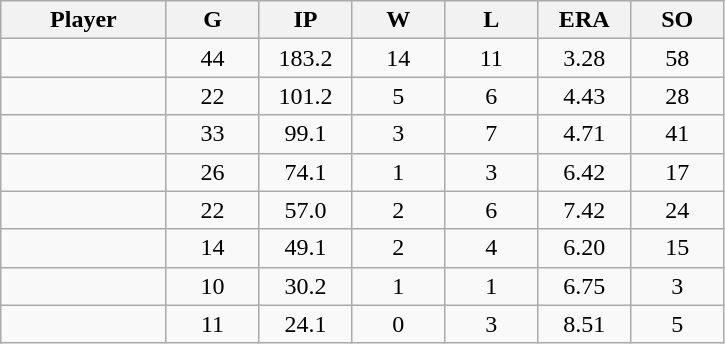<table class="wikitable sortable">
<tr>
<th bgcolor="#DDDDFF" width="16%">Player</th>
<th bgcolor="#DDDDFF" width="9%">G</th>
<th bgcolor="#DDDDFF" width="9%">IP</th>
<th bgcolor="#DDDDFF" width="9%">W</th>
<th bgcolor="#DDDDFF" width="9%">L</th>
<th bgcolor="#DDDDFF" width="9%">ERA</th>
<th bgcolor="#DDDDFF" width="9%">SO</th>
</tr>
<tr align="center">
<td></td>
<td>44</td>
<td>183.2</td>
<td>14</td>
<td>11</td>
<td>3.28</td>
<td>58</td>
</tr>
<tr align="center">
<td></td>
<td>22</td>
<td>101.2</td>
<td>5</td>
<td>6</td>
<td>4.43</td>
<td>28</td>
</tr>
<tr align="center">
<td></td>
<td>33</td>
<td>99.1</td>
<td>3</td>
<td>7</td>
<td>4.71</td>
<td>41</td>
</tr>
<tr align="center">
<td></td>
<td>26</td>
<td>74.1</td>
<td>1</td>
<td>3</td>
<td>6.42</td>
<td>17</td>
</tr>
<tr align="center">
<td></td>
<td>22</td>
<td>57.0</td>
<td>2</td>
<td>6</td>
<td>7.42</td>
<td>24</td>
</tr>
<tr align="center">
<td></td>
<td>14</td>
<td>49.1</td>
<td>2</td>
<td>4</td>
<td>6.20</td>
<td>15</td>
</tr>
<tr align="center">
<td></td>
<td>10</td>
<td>30.2</td>
<td>1</td>
<td>1</td>
<td>6.75</td>
<td>3</td>
</tr>
<tr align="center">
<td></td>
<td>11</td>
<td>24.1</td>
<td>0</td>
<td>3</td>
<td>8.51</td>
<td>5</td>
</tr>
</table>
